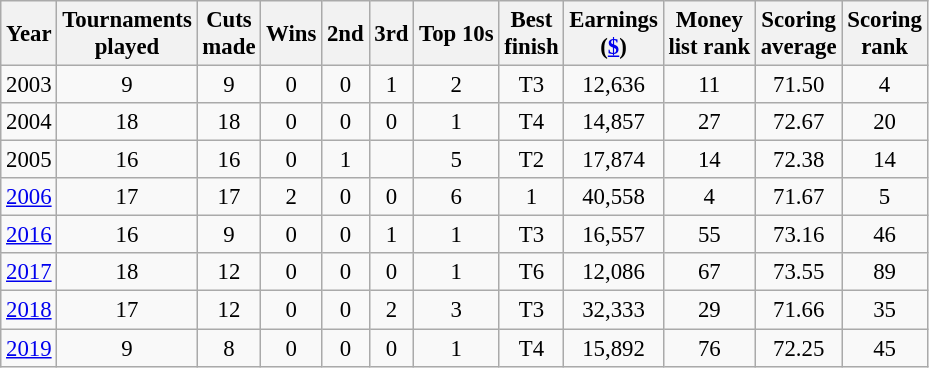<table class="wikitable" style="text-align:center; font-size: 95%;">
<tr>
<th>Year</th>
<th>Tournaments <br>played</th>
<th>Cuts <br>made</th>
<th>Wins</th>
<th>2nd</th>
<th>3rd</th>
<th>Top 10s</th>
<th>Best <br>finish</th>
<th>Earnings<br>(<a href='#'>$</a>)</th>
<th>Money <br>list rank</th>
<th>Scoring <br>average</th>
<th>Scoring <br>rank</th>
</tr>
<tr>
<td>2003</td>
<td>9</td>
<td>9</td>
<td>0</td>
<td>0</td>
<td>1</td>
<td>2</td>
<td>T3</td>
<td>12,636</td>
<td>11</td>
<td>71.50</td>
<td>4</td>
</tr>
<tr>
<td>2004</td>
<td>18</td>
<td>18</td>
<td>0</td>
<td>0</td>
<td>0</td>
<td>1</td>
<td>T4</td>
<td>14,857</td>
<td>27</td>
<td>72.67</td>
<td>20</td>
</tr>
<tr>
<td>2005</td>
<td>16</td>
<td>16</td>
<td>0</td>
<td>1</td>
<td></td>
<td>5</td>
<td>T2</td>
<td>17,874</td>
<td>14</td>
<td>72.38</td>
<td>14</td>
</tr>
<tr>
<td><a href='#'>2006</a></td>
<td>17</td>
<td>17</td>
<td>2</td>
<td>0</td>
<td>0</td>
<td>6</td>
<td>1</td>
<td>40,558</td>
<td>4</td>
<td>71.67</td>
<td>5</td>
</tr>
<tr>
<td><a href='#'>2016</a></td>
<td>16</td>
<td>9</td>
<td>0</td>
<td>0</td>
<td>1</td>
<td>1</td>
<td>T3</td>
<td>16,557</td>
<td>55</td>
<td>73.16</td>
<td>46</td>
</tr>
<tr>
<td><a href='#'>2017</a></td>
<td>18</td>
<td>12</td>
<td>0</td>
<td>0</td>
<td>0</td>
<td>1</td>
<td>T6</td>
<td>12,086</td>
<td>67</td>
<td>73.55</td>
<td>89</td>
</tr>
<tr>
<td><a href='#'>2018</a></td>
<td>17</td>
<td>12</td>
<td>0</td>
<td>0</td>
<td>2</td>
<td>3</td>
<td>T3</td>
<td>32,333</td>
<td>29</td>
<td>71.66</td>
<td>35</td>
</tr>
<tr>
<td><a href='#'>2019</a></td>
<td>9</td>
<td>8</td>
<td>0</td>
<td>0</td>
<td>0</td>
<td>1</td>
<td>T4</td>
<td>15,892</td>
<td>76</td>
<td>72.25</td>
<td>45</td>
</tr>
</table>
